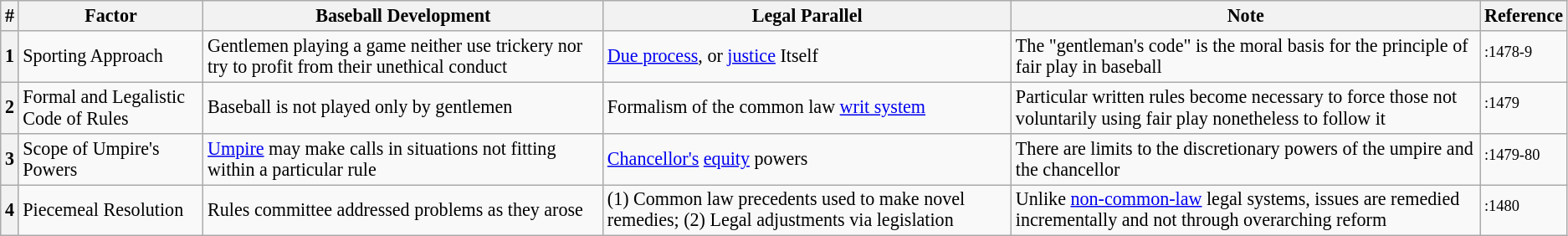<table class="wikitable" style="font-size: 92%;">
<tr>
<th scope="col">#</th>
<th ! scope="col">Factor</th>
<th scope="col">Baseball Development</th>
<th scope="col">Legal Parallel</th>
<th scope="col">Note</th>
<th scope="col">Reference</th>
</tr>
<tr>
<th scope="row">1</th>
<td>Sporting Approach</td>
<td>Gentlemen playing a game neither use trickery nor try to profit from their unethical conduct</td>
<td><a href='#'>Due process</a>, or <a href='#'>justice</a> Itself</td>
<td>The "gentleman's code" is the moral basis for the principle of fair play in baseball</td>
<td><sup>:1478-9</sup></td>
</tr>
<tr>
<th scope="row">2</th>
<td>Formal and Legalistic Code of Rules</td>
<td>Baseball is not played only by gentlemen</td>
<td>Formalism of the common law <a href='#'>writ system</a></td>
<td>Particular written rules become necessary to force those not voluntarily using fair play nonetheless to follow it</td>
<td><sup>:1479</sup></td>
</tr>
<tr>
<th scope="row">3</th>
<td>Scope of Umpire's Powers</td>
<td><a href='#'>Umpire</a> may make calls in situations not fitting within a particular rule</td>
<td><a href='#'>Chancellor's</a> <a href='#'>equity</a> powers</td>
<td>There are limits to the discretionary powers of the umpire and the chancellor</td>
<td><sup>:1479-80</sup></td>
</tr>
<tr>
<th scope="row">4</th>
<td>Piecemeal Resolution</td>
<td>Rules committee addressed problems as they arose</td>
<td>(1) Common law precedents used to make novel remedies; (2) Legal adjustments via legislation</td>
<td>Unlike <a href='#'>non-common-law</a> legal systems, issues are remedied incrementally and not through overarching reform</td>
<td><sup>:1480</sup></td>
</tr>
</table>
